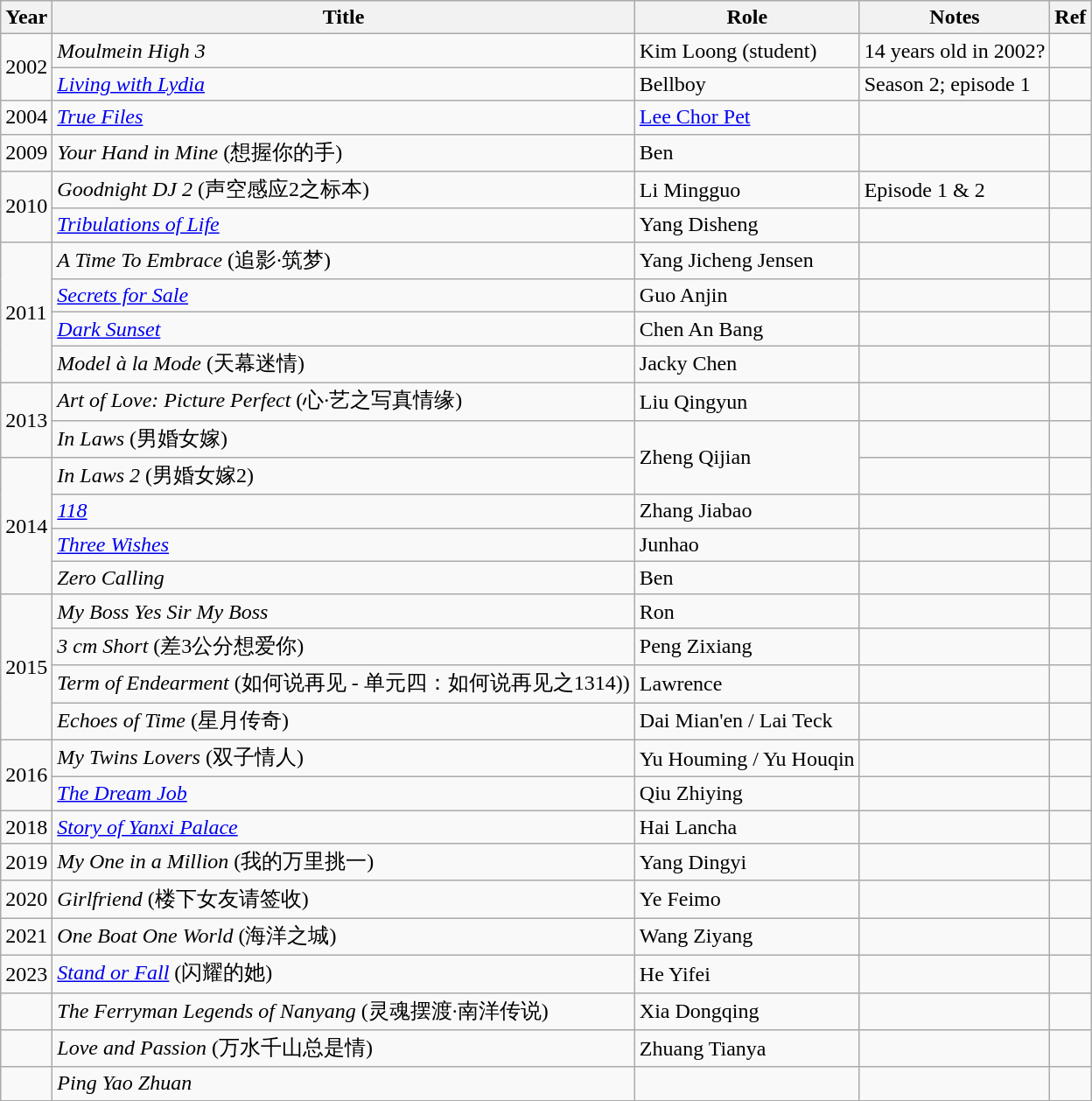<table class="wikitable sortable">
<tr>
<th>Year</th>
<th>Title</th>
<th>Role</th>
<th class="unsortable">Notes</th>
<th class="unsortable">Ref</th>
</tr>
<tr>
<td rowspan=2>2002</td>
<td><em>Moulmein High 3</em></td>
<td>Kim Loong (student)</td>
<td>14 years old in 2002?</td>
<td></td>
</tr>
<tr>
<td><em><a href='#'>Living with Lydia</a></em></td>
<td>Bellboy</td>
<td>Season 2; episode 1</td>
<td></td>
</tr>
<tr>
<td rowspan=1>2004</td>
<td><em><a href='#'>True Files</a></em></td>
<td><a href='#'>Lee Chor Pet</a></td>
<td></td>
<td></td>
</tr>
<tr>
<td>2009</td>
<td><em>Your Hand in Mine</em> (想握你的手)</td>
<td>Ben</td>
<td></td>
<td></td>
</tr>
<tr>
<td rowspan=2>2010</td>
<td><em>Goodnight DJ 2</em> (声空感应2之标本)</td>
<td>Li Mingguo</td>
<td>Episode 1 & 2</td>
<td></td>
</tr>
<tr>
<td><em><a href='#'>Tribulations of Life</a></em></td>
<td>Yang Disheng</td>
<td></td>
<td></td>
</tr>
<tr>
<td rowspan=4>2011</td>
<td><em>A Time To Embrace</em> (追影·筑梦)</td>
<td>Yang Jicheng Jensen</td>
<td></td>
<td></td>
</tr>
<tr>
<td><em><a href='#'>Secrets for Sale</a></em></td>
<td>Guo Anjin</td>
<td></td>
<td></td>
</tr>
<tr>
<td><em><a href='#'>Dark Sunset</a></em></td>
<td>Chen An Bang</td>
<td></td>
<td></td>
</tr>
<tr>
<td><em>Model à la Mode</em> (天幕迷情)</td>
<td>Jacky Chen</td>
<td></td>
<td></td>
</tr>
<tr>
<td rowspan="2">2013</td>
<td><em>Art of Love: Picture Perfect</em> (心·艺之写真情缘)</td>
<td>Liu Qingyun</td>
<td></td>
<td></td>
</tr>
<tr>
<td><em>In Laws</em> (男婚女嫁)</td>
<td rowspan="2">Zheng Qijian</td>
<td></td>
<td></td>
</tr>
<tr>
<td rowspan="4">2014</td>
<td><em>In Laws 2</em> (男婚女嫁2)</td>
<td></td>
<td></td>
</tr>
<tr>
<td><em><a href='#'>118</a></em></td>
<td>Zhang Jiabao</td>
<td></td>
<td></td>
</tr>
<tr>
<td><em><a href='#'>Three Wishes</a></em></td>
<td>Junhao</td>
<td></td>
<td></td>
</tr>
<tr>
<td><em>Zero Calling</em></td>
<td>Ben</td>
<td></td>
<td></td>
</tr>
<tr>
<td rowspan="4">2015</td>
<td><em>My Boss Yes Sir My Boss </em></td>
<td>Ron</td>
<td></td>
<td></td>
</tr>
<tr>
<td><em>3 cm Short</em> (差3公分想爱你)</td>
<td>Peng Zixiang</td>
<td></td>
<td></td>
</tr>
<tr>
<td><em>Term of Endearment</em> (如何说再见 - 单元四：如何说再见之1314))</td>
<td>Lawrence</td>
<td></td>
<td></td>
</tr>
<tr>
<td><em>Echoes of Time</em> (星月传奇)</td>
<td>Dai Mian'en / Lai Teck</td>
<td></td>
<td></td>
</tr>
<tr>
<td rowspan="2">2016</td>
<td><em>My Twins Lovers</em> (双子情人)</td>
<td>Yu Houming / Yu Houqin</td>
<td></td>
<td></td>
</tr>
<tr>
<td><em><a href='#'>The Dream Job</a></em></td>
<td>Qiu Zhiying</td>
<td></td>
<td></td>
</tr>
<tr>
<td>2018</td>
<td><em><a href='#'>Story of Yanxi Palace</a></em></td>
<td>Hai Lancha</td>
<td></td>
<td></td>
</tr>
<tr>
<td>2019</td>
<td><em>My One in a Million</em> (我的万里挑一)</td>
<td>Yang Dingyi</td>
<td></td>
<td></td>
</tr>
<tr>
<td>2020</td>
<td><em> Girlfriend</em> (楼下女友请签收)</td>
<td>Ye Feimo</td>
<td></td>
<td></td>
</tr>
<tr>
<td>2021</td>
<td><em>One Boat One World</em> (海洋之城)</td>
<td>Wang Ziyang</td>
<td></td>
<td></td>
</tr>
<tr>
<td>2023</td>
<td><em><a href='#'>Stand or Fall</a></em> (闪耀的她)</td>
<td>He Yifei</td>
<td></td>
</tr>
<tr>
<td></td>
<td><em>The Ferryman Legends of Nanyang</em> (灵魂摆渡·南洋传说)</td>
<td>Xia Dongqing</td>
<td></td>
<td></td>
</tr>
<tr>
<td></td>
<td><em>Love and Passion</em> (万水千山总是情)</td>
<td>Zhuang Tianya</td>
<td></td>
<td></td>
</tr>
<tr>
<td></td>
<td><em>Ping Yao Zhuan</em></td>
<td></td>
<td></td>
<td></td>
</tr>
</table>
